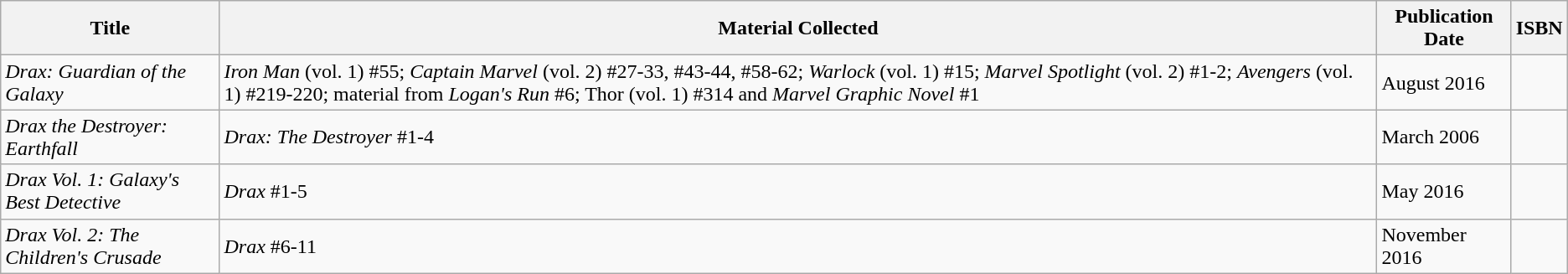<table class="wikitable">
<tr>
<th>Title</th>
<th>Material Collected</th>
<th>Publication Date</th>
<th>ISBN</th>
</tr>
<tr>
<td><em>Drax: Guardian of the Galaxy</em></td>
<td><em>Iron Man</em> (vol. 1) #55; <em>Captain Marvel</em> (vol. 2) #27-33, #43-44, #58-62; <em>Warlock</em> (vol. 1) #15; <em>Marvel Spotlight</em> (vol. 2) #1-2; <em>Avengers</em> (vol. 1) #219-220; material from <em>Logan's Run</em> #6; Thor (vol. 1) #314 and <em>Marvel Graphic Novel</em> #1</td>
<td>August 2016</td>
<td></td>
</tr>
<tr>
<td><em>Drax the Destroyer: Earthfall</em></td>
<td><em>Drax: The Destroyer</em> #1-4</td>
<td>March 2006</td>
<td></td>
</tr>
<tr>
<td><em>Drax Vol. 1: Galaxy's Best Detective</em></td>
<td><em>Drax</em> #1-5</td>
<td>May 2016</td>
<td></td>
</tr>
<tr>
<td><em>Drax Vol. 2: The Children's Crusade</em></td>
<td><em>Drax</em> #6-11</td>
<td>November 2016</td>
<td></td>
</tr>
</table>
